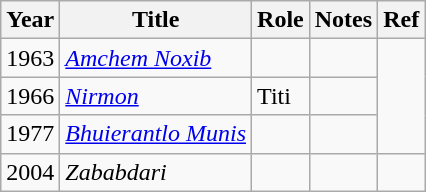<table class="wikitable sortable">
<tr>
<th>Year</th>
<th>Title</th>
<th>Role</th>
<th>Notes</th>
<th>Ref</th>
</tr>
<tr>
<td>1963</td>
<td><em><a href='#'>Amchem Noxib</a></em></td>
<td></td>
<td></td>
<td rowspan="3"></td>
</tr>
<tr>
<td>1966</td>
<td><em><a href='#'>Nirmon</a></em></td>
<td>Titi</td>
<td></td>
</tr>
<tr>
<td>1977</td>
<td><em><a href='#'>Bhuierantlo Munis</a></em></td>
<td></td>
<td></td>
</tr>
<tr>
<td>2004</td>
<td><em>Zababdari</em></td>
<td></td>
<td></td>
<td></td>
</tr>
</table>
